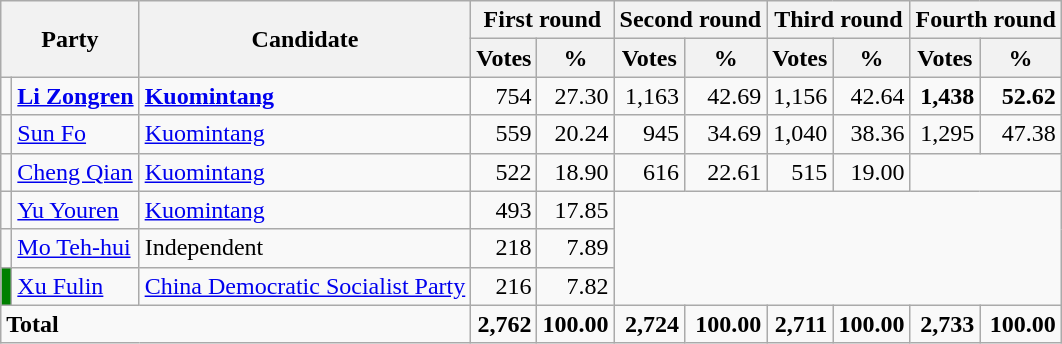<table class=wikitable style=text-align:right>
<tr>
<th rowspan=2 colspan=2>Party</th>
<th rowspan=2>Candidate</th>
<th colspan=2>First round</th>
<th colspan=2>Second round</th>
<th colspan=2>Third round</th>
<th colspan=2>Fourth round</th>
</tr>
<tr>
<th>Votes</th>
<th>%</th>
<th>Votes</th>
<th>%</th>
<th>Votes</th>
<th>%</th>
<th>Votes</th>
<th>%</th>
</tr>
<tr>
<td bgcolor=></td>
<td align=left><strong><a href='#'>Li Zongren</a></strong></td>
<td align=left><strong><a href='#'>Kuomintang</a></strong></td>
<td>754</td>
<td>27.30</td>
<td>1,163</td>
<td>42.69</td>
<td>1,156</td>
<td>42.64</td>
<td><strong>1,438</strong></td>
<td><strong>52.62</strong></td>
</tr>
<tr>
<td bgcolor=></td>
<td align=left><a href='#'>Sun Fo</a></td>
<td align=left><a href='#'>Kuomintang</a></td>
<td>559</td>
<td>20.24</td>
<td>945</td>
<td>34.69</td>
<td>1,040</td>
<td>38.36</td>
<td>1,295</td>
<td>47.38</td>
</tr>
<tr>
<td bgcolor=></td>
<td align=left><a href='#'>Cheng Qian</a></td>
<td align=left><a href='#'>Kuomintang</a></td>
<td>522</td>
<td>18.90</td>
<td>616</td>
<td>22.61</td>
<td>515</td>
<td>19.00</td>
<td colspan=2></td>
</tr>
<tr>
<td bgcolor=></td>
<td align=left><a href='#'>Yu Youren</a></td>
<td align=left><a href='#'>Kuomintang</a></td>
<td>493</td>
<td>17.85</td>
<td colspan=6 rowspan=3></td>
</tr>
<tr>
<td bgcolor=></td>
<td align=left><a href='#'>Mo Teh-hui</a></td>
<td align=left>Independent</td>
<td>218</td>
<td>7.89</td>
</tr>
<tr>
<td bgcolor=#008000></td>
<td align=left><a href='#'>Xu Fulin</a></td>
<td align=left><a href='#'>China Democratic Socialist Party</a></td>
<td>216</td>
<td>7.82</td>
</tr>
<tr>
<td colspan=3 align=left><strong>Total</strong></td>
<td><strong>2,762</strong></td>
<td><strong>100.00</strong></td>
<td><strong>2,724</strong></td>
<td><strong>100.00</strong></td>
<td><strong>2,711</strong></td>
<td><strong>100.00</strong></td>
<td><strong>2,733</strong></td>
<td><strong>100.00</strong></td>
</tr>
</table>
